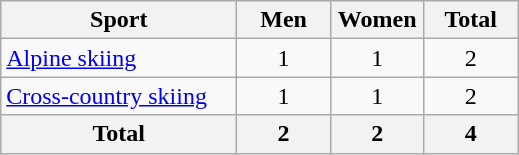<table class="wikitable sortable" style="text-align:center;">
<tr>
<th width=150>Sport</th>
<th width=55>Men</th>
<th width=55>Women</th>
<th width=55>Total</th>
</tr>
<tr>
<td align=left><a href='#'>Alpine skiing</a></td>
<td>1</td>
<td>1</td>
<td>2</td>
</tr>
<tr>
<td align=left><a href='#'>Cross-country skiing</a></td>
<td>1</td>
<td>1</td>
<td>2</td>
</tr>
<tr>
<th>Total</th>
<th>2</th>
<th>2</th>
<th>4</th>
</tr>
</table>
